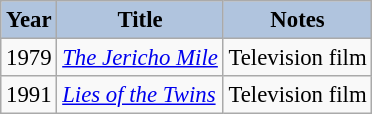<table class="wikitable" style="font-size:95%;">
<tr>
<th style="background:#B0C4DE;">Year</th>
<th style="background:#B0C4DE;">Title</th>
<th style="background:#B0C4DE;">Notes</th>
</tr>
<tr>
<td>1979</td>
<td><em><a href='#'>The Jericho Mile</a></em></td>
<td>Television film</td>
</tr>
<tr>
<td>1991</td>
<td><em><a href='#'>Lies of the Twins</a></em></td>
<td>Television film</td>
</tr>
</table>
